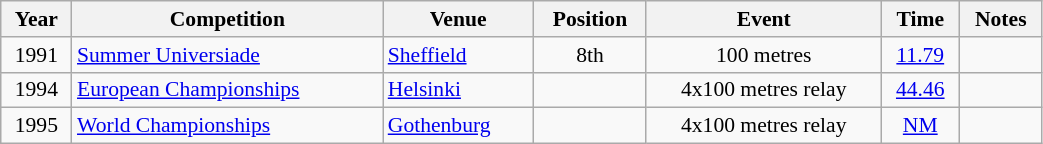<table class="wikitable" width=55% style="font-size:90%; text-align:center;">
<tr>
<th>Year</th>
<th>Competition</th>
<th>Venue</th>
<th>Position</th>
<th>Event</th>
<th>Time</th>
<th>Notes</th>
</tr>
<tr>
<td>1991</td>
<td align=left><a href='#'>Summer Universiade</a></td>
<td align=left> <a href='#'>Sheffield</a></td>
<td>8th</td>
<td>100 metres</td>
<td><a href='#'>11.79</a></td>
<td></td>
</tr>
<tr>
<td>1994</td>
<td align=left><a href='#'>European Championships</a></td>
<td align=left> <a href='#'>Helsinki</a></td>
<td></td>
<td>4x100 metres relay</td>
<td><a href='#'>44.46</a></td>
<td></td>
</tr>
<tr>
<td>1995</td>
<td align=left><a href='#'>World Championships</a></td>
<td align=left> <a href='#'>Gothenburg</a></td>
<td></td>
<td>4x100 metres relay</td>
<td><a href='#'>NM</a></td>
<td></td>
</tr>
</table>
